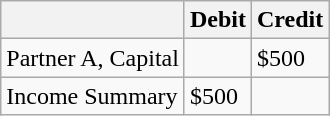<table class="wikitable">
<tr>
<th></th>
<th>Debit</th>
<th>Credit</th>
</tr>
<tr>
<td>Partner A, Capital</td>
<td></td>
<td>$500</td>
</tr>
<tr>
<td>Income Summary</td>
<td>$500</td>
<td></td>
</tr>
</table>
